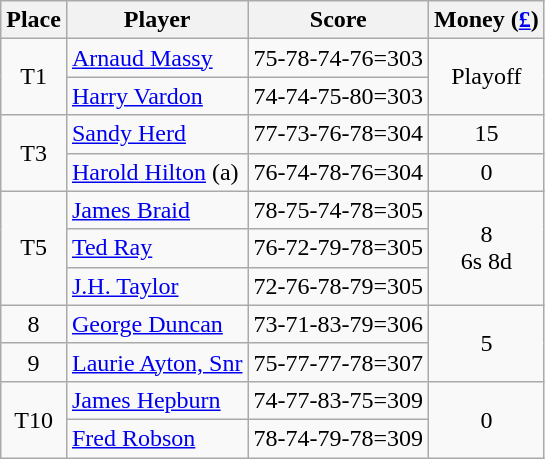<table class=wikitable>
<tr>
<th>Place</th>
<th>Player</th>
<th>Score</th>
<th>Money (<a href='#'>£</a>)</th>
</tr>
<tr>
<td rowspan=2 align=center>T1</td>
<td> <a href='#'>Arnaud Massy</a></td>
<td>75-78-74-76=303</td>
<td rowspan=2 align=center>Playoff</td>
</tr>
<tr>
<td> <a href='#'>Harry Vardon</a></td>
<td>74-74-75-80=303</td>
</tr>
<tr>
<td rowspan=2 align=center>T3</td>
<td> <a href='#'>Sandy Herd</a></td>
<td>77-73-76-78=304</td>
<td align=center>15</td>
</tr>
<tr>
<td> <a href='#'>Harold Hilton</a> (a)</td>
<td>76-74-78-76=304</td>
<td align=center>0</td>
</tr>
<tr>
<td rowspan=3 align=center>T5</td>
<td> <a href='#'>James Braid</a></td>
<td>78-75-74-78=305</td>
<td rowspan=3 align=center>8<br>6s 8d</td>
</tr>
<tr>
<td> <a href='#'>Ted Ray</a></td>
<td>76-72-79-78=305</td>
</tr>
<tr>
<td> <a href='#'>J.H. Taylor</a></td>
<td>72-76-78-79=305</td>
</tr>
<tr>
<td align=center>8</td>
<td> <a href='#'>George Duncan</a></td>
<td>73-71-83-79=306</td>
<td rowspan=2 align=center>5</td>
</tr>
<tr>
<td align=center>9</td>
<td> <a href='#'>Laurie Ayton, Snr</a></td>
<td>75-77-77-78=307</td>
</tr>
<tr>
<td rowspan=2 align=center>T10</td>
<td> <a href='#'>James Hepburn</a></td>
<td>74-77-83-75=309</td>
<td rowspan=2 align=center>0</td>
</tr>
<tr>
<td> <a href='#'>Fred Robson</a></td>
<td>78-74-79-78=309</td>
</tr>
</table>
